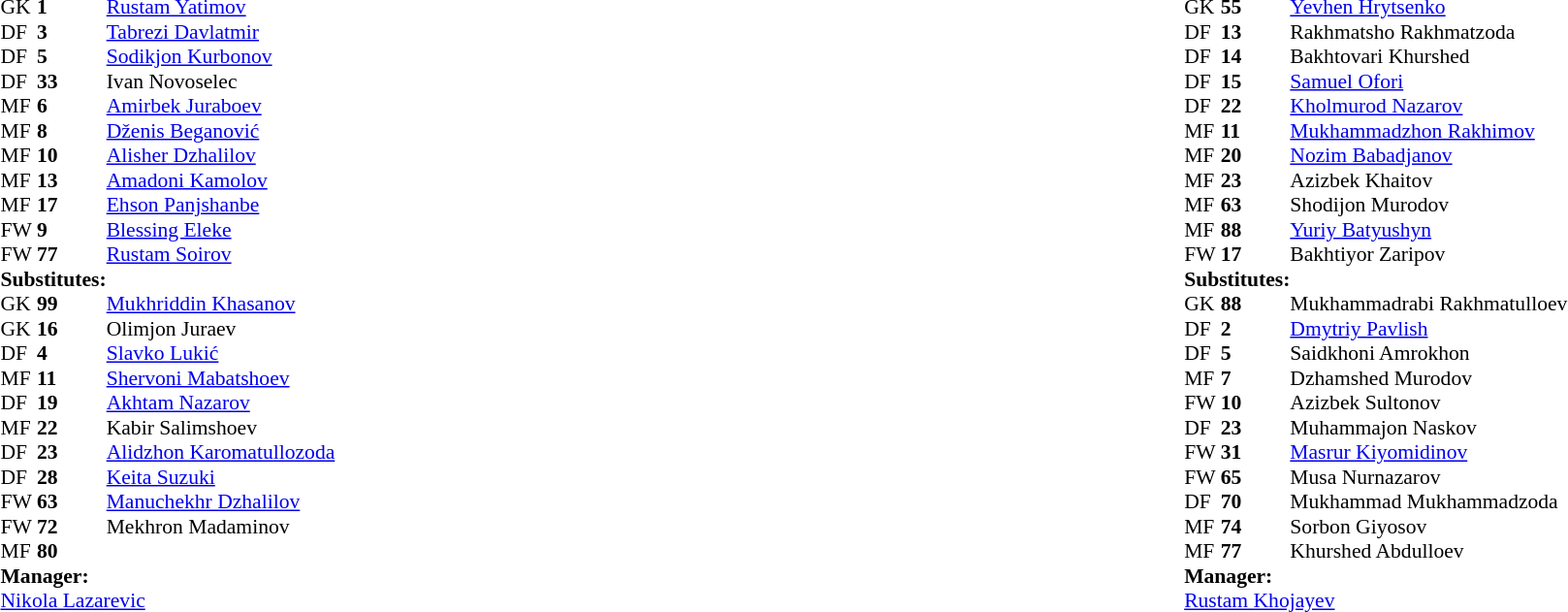<table width="100%">
<tr>
<td valign="top" width="50%"><br><table style="font-size: 90%" cellspacing="0" cellpadding="0">
<tr>
<td colspan="4"></td>
</tr>
<tr>
<th width=25></th>
<th width=25></th>
</tr>
<tr>
<td>GK</td>
<td><strong>1 </strong></td>
<td></td>
<td><a href='#'>Rustam Yatimov</a></td>
<td></td>
</tr>
<tr>
<td>DF</td>
<td><strong>3 </strong></td>
<td></td>
<td><a href='#'>Tabrezi Davlatmir</a></td>
<td></td>
</tr>
<tr>
<td>DF</td>
<td><strong>5 </strong></td>
<td></td>
<td><a href='#'>Sodikjon Kurbonov</a></td>
<td></td>
<td></td>
</tr>
<tr>
<td>DF</td>
<td><strong>33</strong></td>
<td></td>
<td>Ivan Novoselec</td>
<td></td>
</tr>
<tr>
<td>MF</td>
<td><strong>6 </strong></td>
<td></td>
<td><a href='#'>Amirbek Juraboev</a></td>
<td></td>
</tr>
<tr>
<td>MF</td>
<td><strong>8 </strong></td>
<td></td>
<td><a href='#'>Dženis Beganović</a></td>
<td></td>
</tr>
<tr>
<td>MF</td>
<td><strong>10</strong></td>
<td></td>
<td><a href='#'>Alisher Dzhalilov</a></td>
<td></td>
</tr>
<tr>
<td>MF</td>
<td><strong>13</strong></td>
<td></td>
<td><a href='#'>Amadoni Kamolov</a></td>
<td></td>
<td></td>
</tr>
<tr>
<td>MF</td>
<td><strong>17</strong></td>
<td></td>
<td><a href='#'>Ehson Panjshanbe</a></td>
<td></td>
</tr>
<tr>
<td>FW</td>
<td><strong>9 </strong></td>
<td></td>
<td><a href='#'>Blessing Eleke</a></td>
<td></td>
<td></td>
</tr>
<tr>
<td>FW</td>
<td><strong>77</strong></td>
<td></td>
<td><a href='#'>Rustam Soirov</a></td>
<td></td>
<td></td>
</tr>
<tr>
<td colspan=3><strong>Substitutes:</strong></td>
</tr>
<tr>
<td>GK</td>
<td><strong>99</strong></td>
<td></td>
<td><a href='#'>Mukhriddin Khasanov</a></td>
<td></td>
</tr>
<tr>
<td>GK</td>
<td><strong>16</strong></td>
<td></td>
<td>Olimjon Juraev</td>
<td></td>
</tr>
<tr>
<td>DF</td>
<td><strong>4 </strong></td>
<td></td>
<td><a href='#'>Slavko Lukić</a></td>
<td></td>
<td></td>
</tr>
<tr>
<td>MF</td>
<td><strong>11</strong></td>
<td></td>
<td><a href='#'>Shervoni Mabatshoev</a></td>
<td></td>
<td></td>
</tr>
<tr>
<td>DF</td>
<td><strong>19</strong></td>
<td></td>
<td><a href='#'>Akhtam Nazarov</a></td>
<td></td>
<td></td>
</tr>
<tr>
<td>MF</td>
<td><strong>22</strong></td>
<td></td>
<td>Kabir Salimshoev</td>
<td></td>
</tr>
<tr>
<td>DF</td>
<td><strong>23</strong></td>
<td></td>
<td><a href='#'>Alidzhon Karomatullozoda</a></td>
<td></td>
</tr>
<tr>
<td>DF</td>
<td><strong>28</strong></td>
<td></td>
<td><a href='#'>Keita Suzuki</a></td>
<td></td>
</tr>
<tr>
<td>FW</td>
<td><strong>63</strong></td>
<td></td>
<td><a href='#'>Manuchekhr Dzhalilov</a></td>
<td></td>
<td></td>
</tr>
<tr>
<td>FW</td>
<td><strong>72</strong></td>
<td></td>
<td>Mekhron Madaminov</td>
<td></td>
</tr>
<tr>
<td>MF</td>
<td><strong>80</strong></td>
<td></td>
<td></td>
<td></td>
</tr>
<tr>
<td colspan=3><strong>Manager:</strong></td>
</tr>
<tr>
<td colspan=4> <a href='#'>Nikola Lazarevic</a></td>
</tr>
</table>
</td>
<td valign="top"></td>
<td valign="top" width="50%"><br><table style="font-size: 90%" cellspacing="0" cellpadding="0" align=center>
<tr>
<td colspan="4"></td>
</tr>
<tr>
<th width=25></th>
<th width=25></th>
</tr>
<tr>
<td>GK</td>
<td><strong>55</strong></td>
<td></td>
<td><a href='#'>Yevhen Hrytsenko</a></td>
<td></td>
</tr>
<tr>
<td>DF</td>
<td><strong>13</strong></td>
<td></td>
<td>Rakhmatsho Rakhmatzoda</td>
<td></td>
</tr>
<tr>
<td>DF</td>
<td><strong>14</strong></td>
<td></td>
<td>Bakhtovari Khurshed</td>
<td></td>
<td></td>
</tr>
<tr>
<td>DF</td>
<td><strong>15</strong></td>
<td></td>
<td><a href='#'>Samuel Ofori</a></td>
<td></td>
</tr>
<tr>
<td>DF</td>
<td><strong>22</strong></td>
<td></td>
<td><a href='#'>Kholmurod Nazarov</a></td>
<td></td>
</tr>
<tr>
<td>MF</td>
<td><strong>11</strong></td>
<td></td>
<td><a href='#'>Mukhammadzhon Rakhimov</a></td>
<td></td>
</tr>
<tr>
<td>MF</td>
<td><strong>20</strong></td>
<td></td>
<td><a href='#'>Nozim Babadjanov</a></td>
<td></td>
</tr>
<tr>
<td>MF</td>
<td><strong>23</strong></td>
<td></td>
<td>Azizbek Khaitov</td>
<td></td>
</tr>
<tr>
<td>MF</td>
<td><strong>63</strong></td>
<td></td>
<td>Shodijon Murodov</td>
<td></td>
<td></td>
</tr>
<tr>
<td>MF</td>
<td><strong>88</strong></td>
<td></td>
<td><a href='#'>Yuriy Batyushyn</a></td>
<td></td>
<td></td>
</tr>
<tr>
<td>FW</td>
<td><strong>17</strong></td>
<td></td>
<td>Bakhtiyor Zaripov</td>
<td></td>
<td></td>
</tr>
<tr>
<td colspan=3><strong>Substitutes:</strong></td>
</tr>
<tr>
<td>GK</td>
<td><strong>88</strong></td>
<td></td>
<td>Mukhammadrabi Rakhmatulloev</td>
<td></td>
</tr>
<tr>
<td>DF</td>
<td><strong>2 </strong></td>
<td></td>
<td><a href='#'>Dmytriy Pavlish</a></td>
<td></td>
</tr>
<tr>
<td>DF</td>
<td><strong>5 </strong></td>
<td></td>
<td>Saidkhoni Amrokhon</td>
<td></td>
</tr>
<tr>
<td>MF</td>
<td><strong>7 </strong></td>
<td></td>
<td>Dzhamshed Murodov</td>
<td></td>
</tr>
<tr>
<td>FW</td>
<td><strong>10</strong></td>
<td></td>
<td>Azizbek Sultonov</td>
<td></td>
<td></td>
</tr>
<tr>
<td>DF</td>
<td><strong>23</strong></td>
<td></td>
<td>Muhammajon Naskov</td>
<td></td>
<td></td>
</tr>
<tr>
<td>FW</td>
<td><strong>31</strong></td>
<td></td>
<td><a href='#'>Masrur Kiyomidinov</a></td>
<td></td>
</tr>
<tr>
<td>FW</td>
<td><strong>65</strong></td>
<td></td>
<td>Musa Nurnazarov</td>
<td></td>
<td></td>
</tr>
<tr>
<td>DF</td>
<td><strong>70</strong></td>
<td></td>
<td>Mukhammad Mukhammadzoda</td>
<td></td>
</tr>
<tr>
<td>MF</td>
<td><strong>74</strong></td>
<td></td>
<td>Sorbon Giyosov</td>
<td></td>
</tr>
<tr>
<td>MF</td>
<td><strong>77</strong></td>
<td></td>
<td>Khurshed Abdulloev</td>
<td></td>
<td></td>
</tr>
<tr>
<td colspan=3><strong>Manager:</strong></td>
</tr>
<tr>
<td colspan=4> <a href='#'>Rustam Khojayev</a></td>
</tr>
</table>
</td>
</tr>
</table>
